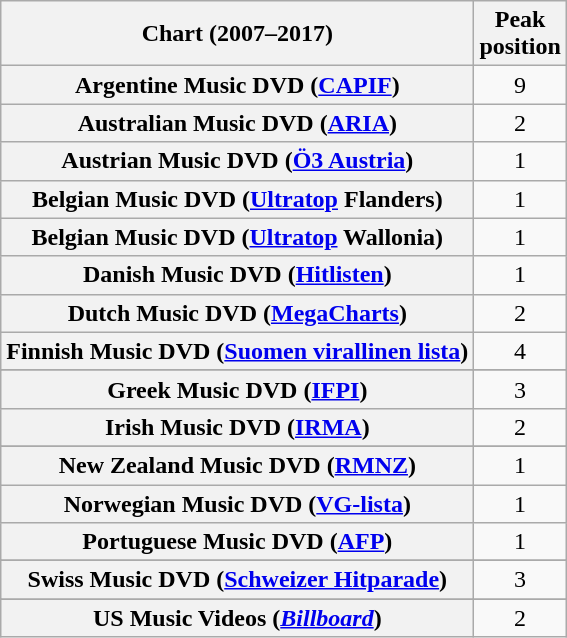<table class="wikitable sortable plainrowheaders" style="text-align:center">
<tr>
<th scope="col">Chart (2007–2017)</th>
<th scope="col">Peak<br>position</th>
</tr>
<tr>
<th scope="row">Argentine Music DVD (<a href='#'>CAPIF</a>)</th>
<td>9</td>
</tr>
<tr>
<th scope="row">Australian Music DVD (<a href='#'>ARIA</a>)</th>
<td>2</td>
</tr>
<tr>
<th scope="row">Austrian Music DVD (<a href='#'>Ö3 Austria</a>)</th>
<td>1</td>
</tr>
<tr>
<th scope="row">Belgian Music DVD (<a href='#'>Ultratop</a> Flanders)</th>
<td>1</td>
</tr>
<tr>
<th scope="row">Belgian Music DVD (<a href='#'>Ultratop</a> Wallonia)</th>
<td>1</td>
</tr>
<tr>
<th scope="row">Danish Music DVD (<a href='#'>Hitlisten</a>)</th>
<td>1</td>
</tr>
<tr>
<th scope="row">Dutch Music DVD (<a href='#'>MegaCharts</a>)</th>
<td>2</td>
</tr>
<tr>
<th scope="row">Finnish Music DVD (<a href='#'>Suomen virallinen lista</a>)</th>
<td>4</td>
</tr>
<tr>
</tr>
<tr>
<th scope="row">Greek Music DVD (<a href='#'>IFPI</a>)</th>
<td>3</td>
</tr>
<tr>
<th scope="row">Irish Music DVD (<a href='#'>IRMA</a>)</th>
<td>2</td>
</tr>
<tr>
</tr>
<tr>
<th scope="row">New Zealand Music DVD (<a href='#'>RMNZ</a>)</th>
<td>1</td>
</tr>
<tr>
<th scope="row">Norwegian Music DVD (<a href='#'>VG-lista</a>)</th>
<td>1</td>
</tr>
<tr>
<th scope="row">Portuguese Music DVD (<a href='#'>AFP</a>)</th>
<td>1</td>
</tr>
<tr>
</tr>
<tr>
</tr>
<tr>
<th scope="row">Swiss Music DVD (<a href='#'>Schweizer Hitparade</a>)</th>
<td>3</td>
</tr>
<tr>
</tr>
<tr>
<th scope="row">US Music Videos (<a href='#'><em>Billboard</em></a>)</th>
<td>2</td>
</tr>
</table>
